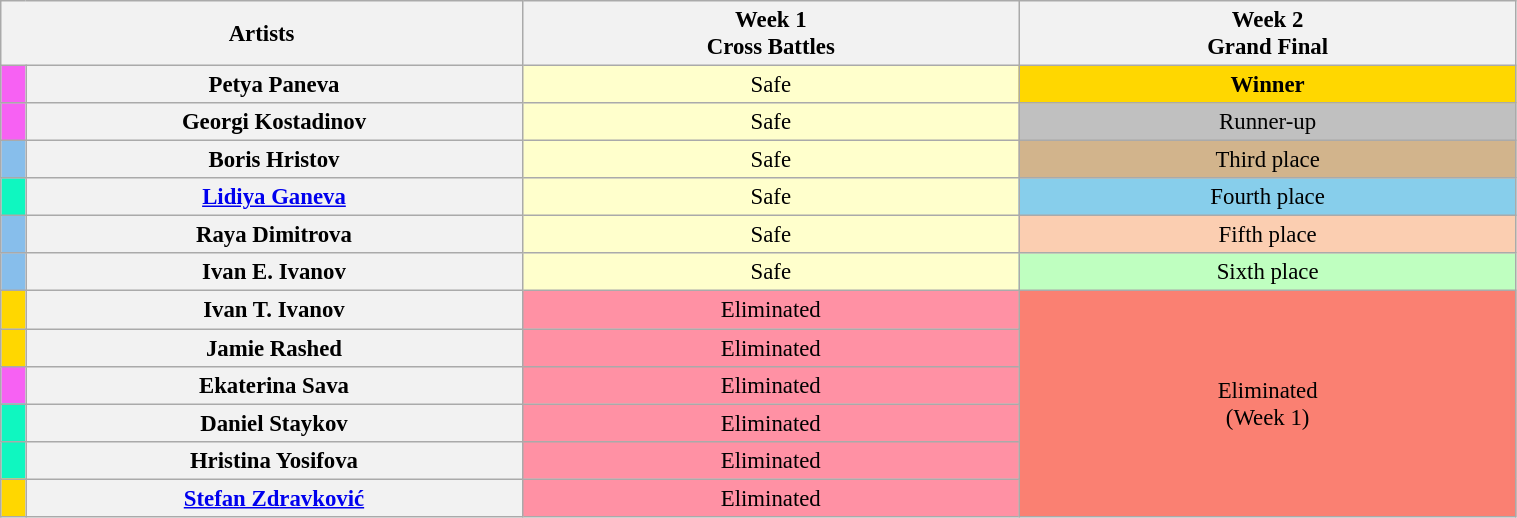<table class="wikitable" style="text-align:center; font-size:95%; width:80%">
<tr>
<th colspan="2" style="width:21%">Artists</th>
<th style="width:20%">Week 1<br>Cross Battles</th>
<th style="width:20%">Week 2<br>Grand Final</th>
</tr>
<tr>
<th style="background:#f761f3"></th>
<th>Petya Paneva</th>
<td style="background:#ffffcc">Safe</td>
<td style="background: gold"><strong>Winner</strong></td>
</tr>
<tr>
<th style="background:#f761f3"></th>
<th>Georgi Kostadinov</th>
<td style="background:#ffffcc">Safe</td>
<td style="background: silver">Runner-up</td>
</tr>
<tr>
<th style="background:#87beeb"></th>
<th>Boris Hristov</th>
<td style="background:#ffffcc">Safe</td>
<td style="background: tan">Third place</td>
</tr>
<tr>
<th style="background:#0ff7c0"></th>
<th><a href='#'>Lidiya Ganeva</a></th>
<td style="background:#ffffcc">Safe</td>
<td style="background:skyblue">Fourth place</td>
</tr>
<tr>
<th style="background:#87beeb"></th>
<th>Raya Dimitrova</th>
<td style="background:#ffffcc">Safe</td>
<td style="background:#fbceb1">Fifth place</td>
</tr>
<tr>
<th style="background:#87beeb"></th>
<th>Ivan E. Ivanov</th>
<td style="background:#ffffcc">Safe</td>
<td style="background:#BFFFC0">Sixth place</td>
</tr>
<tr>
<th style="background: gold; width:01%"></th>
<th>Ivan T. Ivanov</th>
<td style="background:#FF91A4">Eliminated</td>
<td style="background: salmon" rowspan="6">Eliminated<br>(Week 1)</td>
</tr>
<tr>
<th style="background: gold"></th>
<th>Jamie Rashed</th>
<td style="background:#FF91A4">Eliminated</td>
</tr>
<tr>
<th style="background:#f761f3"></th>
<th>Ekaterina Sava</th>
<td style="background:#FF91A4">Eliminated</td>
</tr>
<tr>
<th style="background:#0ff7c0"></th>
<th>Daniel Staykov</th>
<td style="background:#FF91A4">Eliminated</td>
</tr>
<tr>
<th style="background:#0ff7c0"></th>
<th>Hristina Yosifova</th>
<td style="background:#FF91A4">Eliminated</td>
</tr>
<tr>
<th style="background: gold"></th>
<th><a href='#'>Stefan Zdravković</a></th>
<td style="background:#FF91A4">Eliminated</td>
</tr>
</table>
